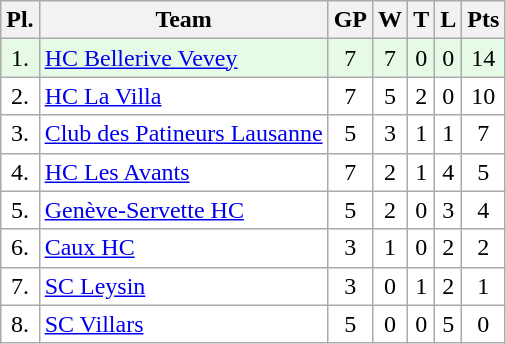<table class="wikitable">
<tr>
<th>Pl.</th>
<th>Team</th>
<th>GP</th>
<th>W</th>
<th>T</th>
<th>L</th>
<th>Pts</th>
</tr>
<tr align="center " bgcolor="#e6fae6">
<td>1.</td>
<td align="left"><a href='#'>HC Bellerive Vevey</a></td>
<td>7</td>
<td>7</td>
<td>0</td>
<td>0</td>
<td>14</td>
</tr>
<tr align="center "  bgcolor="#FFFFFF">
<td>2.</td>
<td align="left"><a href='#'>HC La Villa</a></td>
<td>7</td>
<td>5</td>
<td>2</td>
<td>0</td>
<td>10</td>
</tr>
<tr align="center " bgcolor="#FFFFFF">
<td>3.</td>
<td align="left"><a href='#'>Club des Patineurs Lausanne</a></td>
<td>5</td>
<td>3</td>
<td>1</td>
<td>1</td>
<td>7</td>
</tr>
<tr align="center " bgcolor="#FFFFFF">
<td>4.</td>
<td align="left"><a href='#'>HC Les Avants</a></td>
<td>7</td>
<td>2</td>
<td>1</td>
<td>4</td>
<td>5</td>
</tr>
<tr align="center " bgcolor="#FFFFFF">
<td>5.</td>
<td align="left"><a href='#'>Genève-Servette HC</a></td>
<td>5</td>
<td>2</td>
<td>0</td>
<td>3</td>
<td>4</td>
</tr>
<tr align="center " bgcolor="#FFFFFF">
<td>6.</td>
<td align="left"><a href='#'>Caux HC</a></td>
<td>3</td>
<td>1</td>
<td>0</td>
<td>2</td>
<td>2</td>
</tr>
<tr align="center " bgcolor="#FFFFFF">
<td>7.</td>
<td align="left"><a href='#'>SC Leysin</a></td>
<td>3</td>
<td>0</td>
<td>1</td>
<td>2</td>
<td>1</td>
</tr>
<tr align="center " bgcolor="#FFFFFF">
<td>8.</td>
<td align="left"><a href='#'>SC Villars</a></td>
<td>5</td>
<td>0</td>
<td>0</td>
<td>5</td>
<td>0</td>
</tr>
</table>
